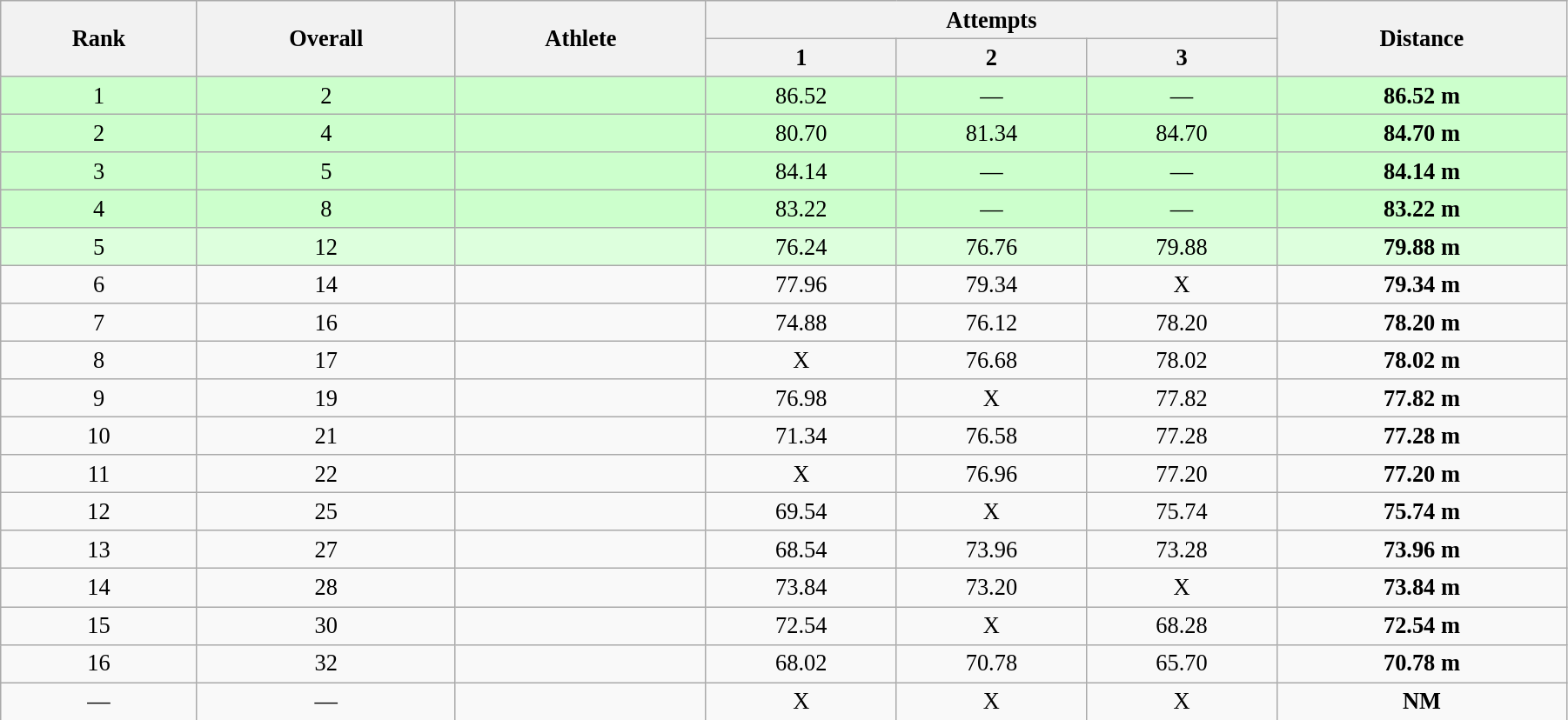<table class="wikitable" style=" text-align:center; font-size:110%;" width="95%">
<tr>
<th rowspan="2">Rank</th>
<th rowspan="2">Overall</th>
<th rowspan="2">Athlete</th>
<th colspan="3">Attempts</th>
<th rowspan="2">Distance</th>
</tr>
<tr>
<th>1</th>
<th>2</th>
<th>3</th>
</tr>
<tr style="background:#ccffcc;">
<td>1</td>
<td>2</td>
<td align=left></td>
<td>86.52</td>
<td>—</td>
<td>—</td>
<td><strong>86.52 m </strong></td>
</tr>
<tr style="background:#ccffcc;">
<td>2</td>
<td>4</td>
<td align=left></td>
<td>80.70</td>
<td>81.34</td>
<td>84.70</td>
<td><strong>84.70 m </strong></td>
</tr>
<tr style="background:#ccffcc;">
<td>3</td>
<td>5</td>
<td align=left></td>
<td>84.14</td>
<td>—</td>
<td>—</td>
<td><strong>84.14 m </strong></td>
</tr>
<tr style="background:#ccffcc;">
<td>4</td>
<td>8</td>
<td align=left></td>
<td>83.22</td>
<td>—</td>
<td>—</td>
<td><strong>83.22 m </strong></td>
</tr>
<tr style="background:#ddffdd;">
<td>5</td>
<td>12</td>
<td align=left></td>
<td>76.24</td>
<td>76.76</td>
<td>79.88</td>
<td><strong>79.88 m </strong></td>
</tr>
<tr>
<td>6</td>
<td>14</td>
<td align=left></td>
<td>77.96</td>
<td>79.34</td>
<td>X</td>
<td><strong>79.34 m </strong></td>
</tr>
<tr>
<td>7</td>
<td>16</td>
<td align=left></td>
<td>74.88</td>
<td>76.12</td>
<td>78.20</td>
<td><strong>78.20 m </strong></td>
</tr>
<tr>
<td>8</td>
<td>17</td>
<td align=left></td>
<td>X</td>
<td>76.68</td>
<td>78.02</td>
<td><strong>78.02 m </strong></td>
</tr>
<tr>
<td>9</td>
<td>19</td>
<td align=left></td>
<td>76.98</td>
<td>X</td>
<td>77.82</td>
<td><strong>77.82 m </strong></td>
</tr>
<tr>
<td>10</td>
<td>21</td>
<td align=left></td>
<td>71.34</td>
<td>76.58</td>
<td>77.28</td>
<td><strong>77.28 m </strong></td>
</tr>
<tr>
<td>11</td>
<td>22</td>
<td align=left></td>
<td>X</td>
<td>76.96</td>
<td>77.20</td>
<td><strong>77.20 m </strong></td>
</tr>
<tr>
<td>12</td>
<td>25</td>
<td align=left></td>
<td>69.54</td>
<td>X</td>
<td>75.74</td>
<td><strong>75.74 m </strong></td>
</tr>
<tr>
<td>13</td>
<td>27</td>
<td align=left></td>
<td>68.54</td>
<td>73.96</td>
<td>73.28</td>
<td><strong>73.96 m </strong></td>
</tr>
<tr>
<td>14</td>
<td>28</td>
<td align=left></td>
<td>73.84</td>
<td>73.20</td>
<td>X</td>
<td><strong>73.84 m </strong></td>
</tr>
<tr>
<td>15</td>
<td>30</td>
<td align=left></td>
<td>72.54</td>
<td>X</td>
<td>68.28</td>
<td><strong>72.54 m </strong></td>
</tr>
<tr>
<td>16</td>
<td>32</td>
<td align=left></td>
<td>68.02</td>
<td>70.78</td>
<td>65.70</td>
<td><strong>70.78 m </strong></td>
</tr>
<tr>
<td>—</td>
<td>—</td>
<td align=left></td>
<td>X</td>
<td>X</td>
<td>X</td>
<td><strong>NM </strong></td>
</tr>
</table>
